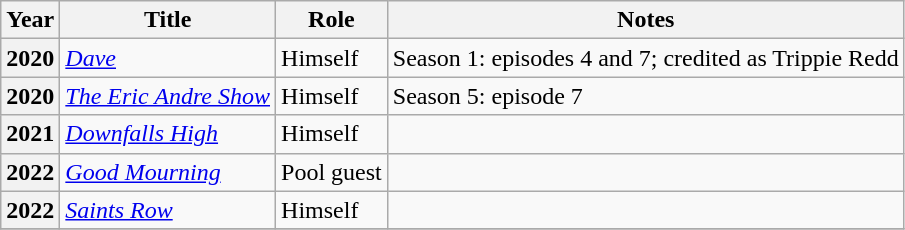<table class="wikitable">
<tr>
<th scope="col">Year</th>
<th scope="col">Title</th>
<th scope="col">Role</th>
<th scope="col">Notes</th>
</tr>
<tr>
<th scope="row">2020</th>
<td><a href='#'><em>Dave</em></a></td>
<td>Himself</td>
<td>Season 1: episodes 4 and 7; credited as Trippie Redd</td>
</tr>
<tr>
<th scope="row">2020</th>
<td><em><a href='#'>The Eric Andre Show</a></em></td>
<td>Himself</td>
<td>Season 5: episode 7</td>
</tr>
<tr>
<th scope="row">2021</th>
<td><em><a href='#'>Downfalls High</a></em></td>
<td>Himself</td>
<td></td>
</tr>
<tr>
<th scope="row">2022</th>
<td><em><a href='#'>Good Mourning</a></em></td>
<td>Pool guest</td>
<td></td>
</tr>
<tr>
<th scope="row">2022</th>
<td><em><a href='#'>Saints Row</a></em></td>
<td>Himself</td>
<td></td>
</tr>
<tr>
</tr>
</table>
